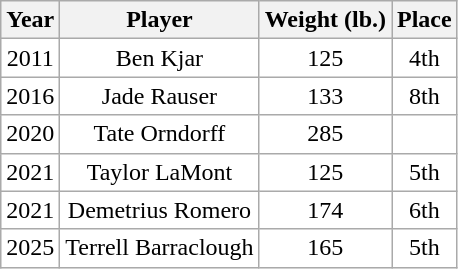<table class="wikitable">
<tr>
<th>Year</th>
<th>Player</th>
<th>Weight (lb.)</th>
<th>Place</th>
</tr>
<tr align="center" style="background: #FFFFFF; color:#000000;">
<td>2011</td>
<td>Ben Kjar</td>
<td>125</td>
<td>4th</td>
</tr>
<tr align="center" style="background: #FFFFFF; color:#000000;">
<td>2016</td>
<td>Jade Rauser</td>
<td>133</td>
<td>8th</td>
</tr>
<tr align="center" style="background: #FFFFFF; color:#000000;">
<td>2020</td>
<td>Tate Orndorff</td>
<td>285</td>
<td></td>
</tr>
<tr align="center" style="background: #FFFFFF; color:#000000;">
<td>2021</td>
<td>Taylor LaMont</td>
<td>125</td>
<td>5th</td>
</tr>
<tr align="center" style="background: #FFFFFF; color:#000000;">
<td>2021</td>
<td>Demetrius Romero</td>
<td>174</td>
<td>6th</td>
</tr>
<tr align="center" style="background: #FFFFFF; color:#000000;">
<td>2025</td>
<td>Terrell Barraclough</td>
<td>165</td>
<td>5th</td>
</tr>
</table>
